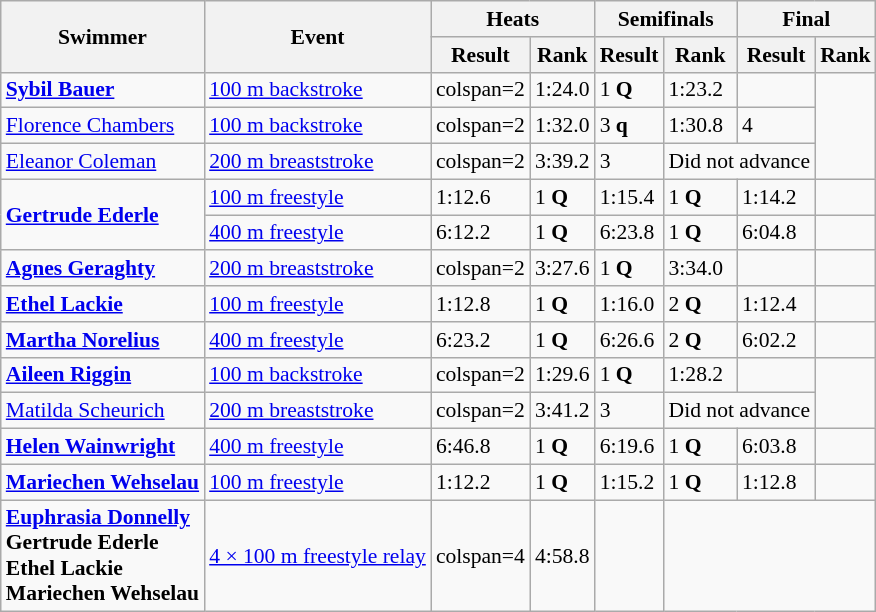<table class=wikitable style="font-size:90%" style="text-align:center">
<tr>
<th rowspan=2>Swimmer</th>
<th rowspan=2>Event</th>
<th colspan=2>Heats</th>
<th colspan=2>Semifinals</th>
<th colspan=2>Final</th>
</tr>
<tr>
<th>Result</th>
<th>Rank</th>
<th>Result</th>
<th>Rank</th>
<th>Result</th>
<th>Rank</th>
</tr>
<tr>
<td align=left><strong><a href='#'>Sybil Bauer</a></strong></td>
<td align=left><a href='#'>100 m backstroke</a></td>
<td>colspan=2 </td>
<td>1:24.0 </td>
<td>1 <strong>Q</strong></td>
<td>1:23.2 </td>
<td></td>
</tr>
<tr>
<td align=left><a href='#'>Florence Chambers</a></td>
<td align=left><a href='#'>100 m backstroke</a></td>
<td>colspan=2 </td>
<td>1:32.0</td>
<td>3 <strong>q</strong></td>
<td>1:30.8</td>
<td>4</td>
</tr>
<tr>
<td align=left><a href='#'>Eleanor Coleman</a></td>
<td align=left><a href='#'>200 m breaststroke</a></td>
<td>colspan=2 </td>
<td>3:39.2</td>
<td>3</td>
<td colspan=2>Did not advance</td>
</tr>
<tr>
<td rowspan=2 align=left><strong><a href='#'>Gertrude Ederle</a></strong></td>
<td align=left><a href='#'>100 m freestyle</a></td>
<td>1:12.6</td>
<td>1 <strong>Q</strong></td>
<td>1:15.4</td>
<td>1 <strong>Q</strong></td>
<td>1:14.2</td>
<td></td>
</tr>
<tr>
<td align=left><a href='#'>400 m freestyle</a></td>
<td>6:12.2 </td>
<td>1 <strong>Q</strong></td>
<td>6:23.8</td>
<td>1 <strong>Q</strong></td>
<td>6:04.8</td>
<td></td>
</tr>
<tr>
<td align=left><strong><a href='#'>Agnes Geraghty</a></strong></td>
<td align=left><a href='#'>200 m breaststroke</a></td>
<td>colspan=2 </td>
<td>3:27.6 </td>
<td>1 <strong>Q</strong></td>
<td>3:34.0</td>
<td></td>
</tr>
<tr>
<td align=left><strong><a href='#'>Ethel Lackie</a></strong></td>
<td align=left><a href='#'>100 m freestyle</a></td>
<td>1:12.8</td>
<td>1 <strong>Q</strong></td>
<td>1:16.0</td>
<td>2 <strong>Q</strong></td>
<td>1:12.4</td>
<td></td>
</tr>
<tr>
<td align=left><strong><a href='#'>Martha Norelius</a></strong></td>
<td align=left><a href='#'>400 m freestyle</a></td>
<td>6:23.2</td>
<td>1 <strong>Q</strong></td>
<td>6:26.6</td>
<td>2 <strong>Q</strong></td>
<td>6:02.2 </td>
<td></td>
</tr>
<tr>
<td align=left><strong><a href='#'>Aileen Riggin</a></strong></td>
<td align=left><a href='#'>100 m backstroke</a></td>
<td>colspan=2 </td>
<td>1:29.6</td>
<td>1 <strong>Q</strong></td>
<td>1:28.2</td>
<td></td>
</tr>
<tr>
<td align=left><a href='#'>Matilda Scheurich</a></td>
<td align=left><a href='#'>200 m breaststroke</a></td>
<td>colspan=2 </td>
<td>3:41.2</td>
<td>3</td>
<td colspan=2>Did not advance</td>
</tr>
<tr>
<td align=left><strong><a href='#'>Helen Wainwright</a></strong></td>
<td align=left><a href='#'>400 m freestyle</a></td>
<td>6:46.8</td>
<td>1 <strong>Q</strong></td>
<td>6:19.6</td>
<td>1 <strong>Q</strong></td>
<td>6:03.8</td>
<td></td>
</tr>
<tr>
<td align=left><strong><a href='#'>Mariechen Wehselau</a></strong></td>
<td align=left><a href='#'>100 m freestyle</a></td>
<td>1:12.2 </td>
<td>1 <strong>Q</strong></td>
<td>1:15.2</td>
<td>1 <strong>Q</strong></td>
<td>1:12.8</td>
<td></td>
</tr>
<tr>
<td align=left><strong><a href='#'>Euphrasia Donnelly</a> <br> Gertrude Ederle <br> Ethel Lackie <br> Mariechen Wehselau</strong></td>
<td align=left><a href='#'>4 × 100 m freestyle relay</a></td>
<td>colspan=4 </td>
<td>4:58.8 </td>
<td></td>
</tr>
</table>
